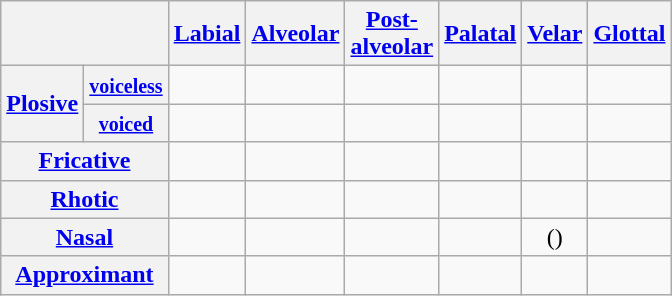<table class="wikitable" style="text-align:center">
<tr>
<th colspan="2"></th>
<th><a href='#'>Labial</a></th>
<th><a href='#'>Alveolar</a></th>
<th><a href='#'>Post-<br>alveolar</a></th>
<th><a href='#'>Palatal</a></th>
<th><a href='#'>Velar</a></th>
<th><a href='#'>Glottal</a></th>
</tr>
<tr>
<th rowspan="2"><a href='#'>Plosive</a></th>
<th><small><a href='#'>voiceless</a></small></th>
<td></td>
<td></td>
<td></td>
<td></td>
<td></td>
<td></td>
</tr>
<tr>
<th><small><a href='#'>voiced</a></small></th>
<td></td>
<td></td>
<td></td>
<td></td>
<td></td>
<td></td>
</tr>
<tr>
<th colspan="2"><a href='#'>Fricative</a></th>
<td></td>
<td></td>
<td></td>
<td></td>
<td></td>
<td></td>
</tr>
<tr>
<th colspan="2"><a href='#'>Rhotic</a></th>
<td></td>
<td></td>
<td></td>
<td></td>
<td></td>
<td></td>
</tr>
<tr>
<th colspan="2"><a href='#'>Nasal</a></th>
<td></td>
<td></td>
<td></td>
<td></td>
<td>()</td>
<td></td>
</tr>
<tr>
<th colspan="2"><a href='#'>Approximant</a></th>
<td></td>
<td></td>
<td></td>
<td></td>
<td></td>
<td></td>
</tr>
</table>
